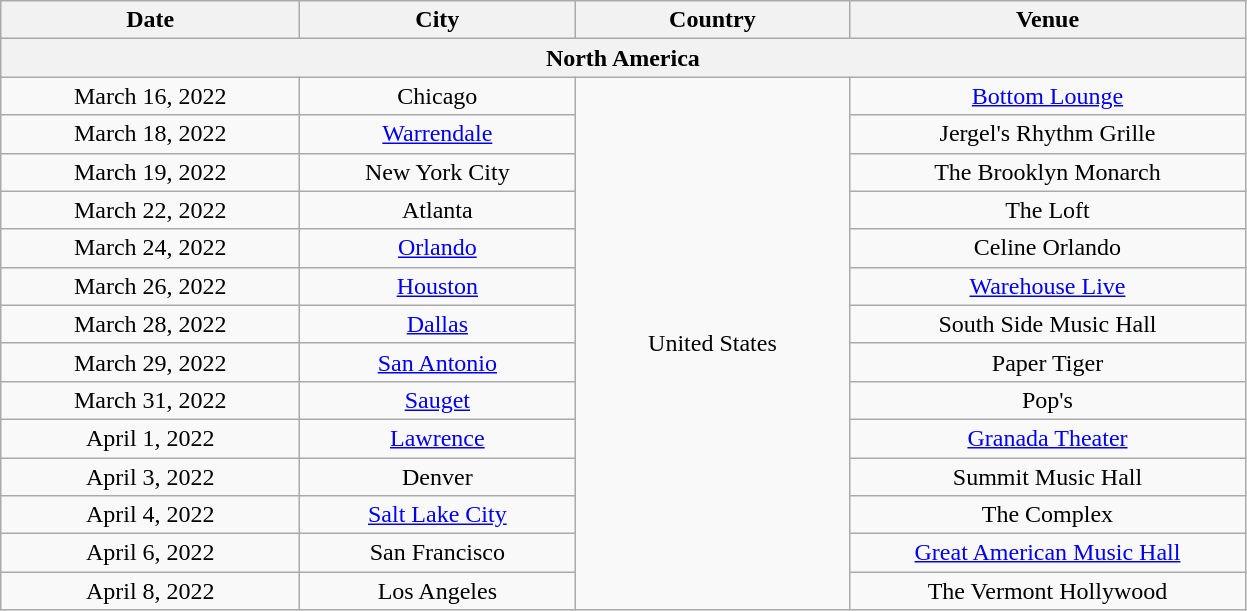<table class="wikitable plainrowheaders" style="text-align:center;">
<tr>
<th scope="col" style="width:12em;">Date</th>
<th scope="col" style="width:11em;">City</th>
<th scope="col" style="width:11em;">Country</th>
<th scope="col" style="width:16em;">Venue</th>
</tr>
<tr>
<th colspan="4">North America</th>
</tr>
<tr>
<td>March 16, 2022</td>
<td>Chicago</td>
<td rowspan="14">United States</td>
<td><a href='#'>Bottom Lounge</a></td>
</tr>
<tr>
<td>March 18, 2022</td>
<td><a href='#'>Warrendale</a></td>
<td>Jergel's Rhythm Grille</td>
</tr>
<tr>
<td>March 19, 2022</td>
<td>New York City</td>
<td>The Brooklyn Monarch</td>
</tr>
<tr>
<td>March 22, 2022</td>
<td>Atlanta</td>
<td>The Loft</td>
</tr>
<tr>
<td>March 24, 2022</td>
<td><a href='#'>Orlando</a></td>
<td>Celine Orlando</td>
</tr>
<tr>
<td>March 26, 2022</td>
<td><a href='#'>Houston</a></td>
<td><a href='#'>Warehouse Live</a></td>
</tr>
<tr>
<td>March 28, 2022</td>
<td><a href='#'>Dallas</a></td>
<td>South Side Music Hall</td>
</tr>
<tr>
<td>March 29, 2022</td>
<td><a href='#'>San Antonio</a></td>
<td>Paper Tiger</td>
</tr>
<tr>
<td>March 31, 2022</td>
<td><a href='#'>Sauget</a></td>
<td>Pop's</td>
</tr>
<tr>
<td>April 1, 2022</td>
<td><a href='#'>Lawrence</a></td>
<td><a href='#'>Granada Theater</a></td>
</tr>
<tr>
<td>April 3, 2022</td>
<td>Denver</td>
<td>Summit Music Hall</td>
</tr>
<tr>
<td>April 4, 2022</td>
<td><a href='#'>Salt Lake City</a></td>
<td>The Complex</td>
</tr>
<tr>
<td>April 6, 2022</td>
<td>San Francisco</td>
<td><a href='#'>Great American Music Hall</a></td>
</tr>
<tr>
<td>April 8, 2022</td>
<td>Los Angeles</td>
<td>The Vermont Hollywood</td>
</tr>
</table>
